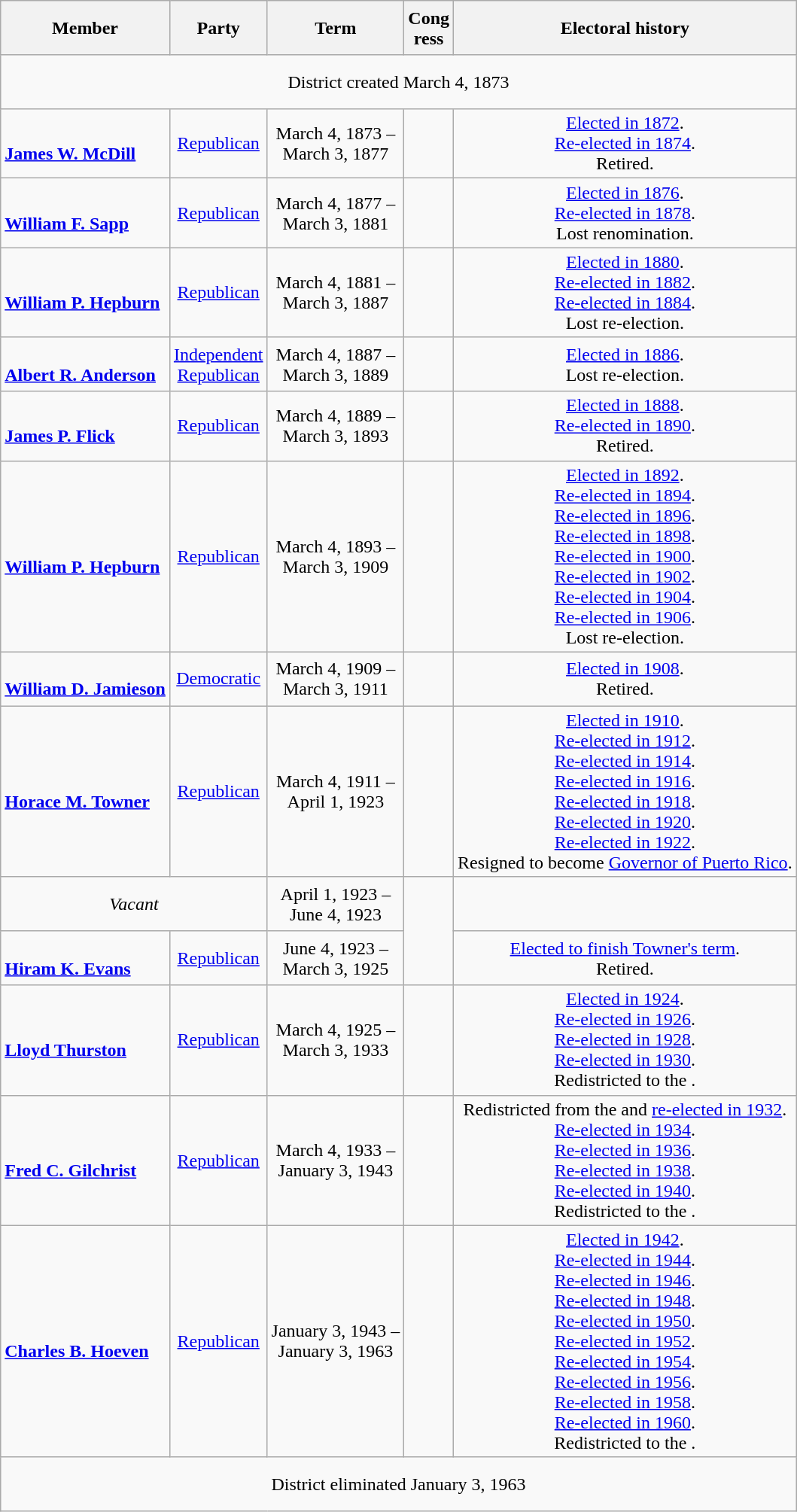<table class=wikitable style="text-align:center">
<tr style="height:3em">
<th>Member<br></th>
<th>Party</th>
<th>Term</th>
<th>Cong<br>ress</th>
<th>Electoral history</th>
</tr>
<tr style="height:3em">
<td colspan=6>District created March 4, 1873</td>
</tr>
<tr style="height:3em">
<td align=left><br><strong><a href='#'>James W. McDill</a></strong><br></td>
<td><a href='#'>Republican</a></td>
<td nowrap>March 4, 1873 –<br>March 3, 1877</td>
<td></td>
<td><a href='#'>Elected in 1872</a>.<br><a href='#'>Re-elected in 1874</a>.<br>Retired.</td>
</tr>
<tr style="height:3em">
<td align=left><br><strong><a href='#'>William F. Sapp</a></strong><br></td>
<td><a href='#'>Republican</a></td>
<td nowrap>March 4, 1877 –<br>March 3, 1881</td>
<td></td>
<td><a href='#'>Elected in 1876</a>.<br><a href='#'>Re-elected in 1878</a>.<br>Lost renomination.</td>
</tr>
<tr style="height:3em">
<td align=left><br><strong><a href='#'>William P. Hepburn</a></strong><br></td>
<td><a href='#'>Republican</a></td>
<td nowrap>March 4, 1881 –<br>March 3, 1887</td>
<td></td>
<td><a href='#'>Elected in 1880</a>.<br><a href='#'>Re-elected in 1882</a>.<br><a href='#'>Re-elected in 1884</a>.<br>Lost re-election.</td>
</tr>
<tr style="height:3em">
<td align=left><br><strong><a href='#'>Albert R. Anderson</a></strong><br></td>
<td><a href='#'>Independent<br>Republican</a></td>
<td nowrap>March 4, 1887 –<br>March 3, 1889</td>
<td></td>
<td><a href='#'>Elected in 1886</a>.<br>Lost re-election.</td>
</tr>
<tr style="height:3em">
<td align=left><br><strong><a href='#'>James P. Flick</a></strong><br></td>
<td><a href='#'>Republican</a></td>
<td nowrap>March 4, 1889 –<br>March 3, 1893</td>
<td></td>
<td><a href='#'>Elected in 1888</a>.<br><a href='#'>Re-elected in 1890</a>.<br>Retired.</td>
</tr>
<tr style="height:3em">
<td align=left><br><strong><a href='#'>William P. Hepburn</a></strong><br></td>
<td><a href='#'>Republican</a></td>
<td nowrap>March 4, 1893 –<br>March 3, 1909</td>
<td></td>
<td><a href='#'>Elected in 1892</a>.<br><a href='#'>Re-elected in 1894</a>.<br><a href='#'>Re-elected in 1896</a>.<br><a href='#'>Re-elected in 1898</a>.<br><a href='#'>Re-elected in 1900</a>.<br><a href='#'>Re-elected in 1902</a>.<br><a href='#'>Re-elected in 1904</a>.<br><a href='#'>Re-elected in 1906</a>.<br>Lost re-election.</td>
</tr>
<tr style="height:3em">
<td align=left><br><strong><a href='#'>William D. Jamieson</a></strong><br></td>
<td><a href='#'>Democratic</a></td>
<td nowrap>March 4, 1909 –<br>March 3, 1911</td>
<td></td>
<td><a href='#'>Elected in 1908</a>.<br>Retired.</td>
</tr>
<tr style="height:3em">
<td align=left><br><strong><a href='#'>Horace M. Towner</a></strong><br></td>
<td><a href='#'>Republican</a></td>
<td nowrap>March 4, 1911 –<br>April 1, 1923</td>
<td></td>
<td><a href='#'>Elected in 1910</a>.<br><a href='#'>Re-elected in 1912</a>.<br><a href='#'>Re-elected in 1914</a>.<br><a href='#'>Re-elected in 1916</a>.<br><a href='#'>Re-elected in 1918</a>.<br><a href='#'>Re-elected in 1920</a>.<br><a href='#'>Re-elected in 1922</a>.<br>Resigned to become <a href='#'>Governor of Puerto Rico</a>.</td>
</tr>
<tr style="height:3em">
<td colspan=2><em>Vacant</em></td>
<td nowrap>April 1, 1923 –<br>June 4, 1923</td>
<td rowspan=2></td>
<td></td>
</tr>
<tr style="height:3em">
<td align=left><br><strong><a href='#'>Hiram K. Evans</a></strong><br></td>
<td><a href='#'>Republican</a></td>
<td nowrap>June 4, 1923 –<br>March 3, 1925</td>
<td><a href='#'>Elected to finish Towner's term</a>.<br>Retired.</td>
</tr>
<tr style="height:3em">
<td align=left><br><strong><a href='#'>Lloyd Thurston</a></strong><br></td>
<td><a href='#'>Republican</a></td>
<td nowrap>March 4, 1925 –<br>March 3, 1933</td>
<td></td>
<td><a href='#'>Elected in 1924</a>.<br><a href='#'>Re-elected in 1926</a>.<br><a href='#'>Re-elected in 1928</a>.<br><a href='#'>Re-elected in 1930</a>.<br>Redistricted to the .</td>
</tr>
<tr style="height:3em">
<td align=left><br><strong><a href='#'>Fred C. Gilchrist</a></strong><br></td>
<td><a href='#'>Republican</a></td>
<td nowrap>March 4, 1933 –<br>January 3, 1943</td>
<td></td>
<td>Redistricted from the  and <a href='#'>re-elected in 1932</a>.<br><a href='#'>Re-elected in 1934</a>.<br><a href='#'>Re-elected in 1936</a>.<br><a href='#'>Re-elected in 1938</a>.<br><a href='#'>Re-elected in 1940</a>.<br>Redistricted to the .</td>
</tr>
<tr style="height:3em">
<td align=left><br><strong><a href='#'>Charles B. Hoeven</a></strong><br></td>
<td><a href='#'>Republican</a></td>
<td nowrap>January 3, 1943 –<br>January 3, 1963</td>
<td></td>
<td><a href='#'>Elected in 1942</a>.<br><a href='#'>Re-elected in 1944</a>.<br><a href='#'>Re-elected in 1946</a>.<br><a href='#'>Re-elected in 1948</a>.<br><a href='#'>Re-elected in 1950</a>.<br><a href='#'>Re-elected in 1952</a>.<br><a href='#'>Re-elected in 1954</a>.<br><a href='#'>Re-elected in 1956</a>.<br><a href='#'>Re-elected in 1958</a>.<br><a href='#'>Re-elected in 1960</a>.<br>Redistricted to the .</td>
</tr>
<tr style="height:3em">
<td colspan=6>District eliminated January 3, 1963</td>
</tr>
</table>
